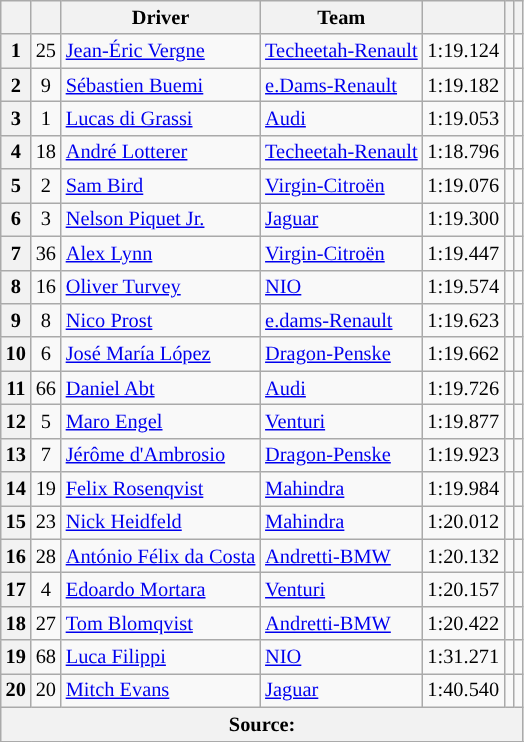<table class="wikitable sortable" style="font-size: 85%">
<tr>
<th scope="col"></th>
<th scope="col"></th>
<th scope="col">Driver</th>
<th scope="col">Team</th>
<th scope="col"></th>
<th scope="col"></th>
<th scope="col"></th>
</tr>
<tr>
<th scope="row">1</th>
<td align="center">25</td>
<td data-sort-value="VER"> <a href='#'>Jean-Éric Vergne</a></td>
<td><a href='#'>Techeetah-Renault</a></td>
<td>1:19.124</td>
<td></td>
<td align="center"></td>
</tr>
<tr>
<th scope="row">2</th>
<td align="center">9</td>
<td data-sort-value="BUE"> <a href='#'>Sébastien Buemi</a></td>
<td><a href='#'>e.Dams-Renault</a></td>
<td>1:19.182</td>
<td></td>
<td align="center"></td>
</tr>
<tr>
<th scope="row">3</th>
<td align="center">1</td>
<td data-sort-value="DIG"> <a href='#'>Lucas di Grassi</a></td>
<td><a href='#'>Audi</a></td>
<td>1:19.053</td>
<td></td>
<td align="center"></td>
</tr>
<tr>
<th scope="row">4</th>
<td align="center">18</td>
<td data-sort-value="LOT"> <a href='#'>André Lotterer</a></td>
<td><a href='#'>Techeetah-Renault</a></td>
<td>1:18.796</td>
<td></td>
<td align="center"></td>
</tr>
<tr>
<th scope="row">5</th>
<td align="center">2</td>
<td data-sort-value="BIR"> <a href='#'>Sam Bird</a></td>
<td><a href='#'>Virgin-Citroën</a></td>
<td>1:19.076</td>
<td></td>
<td align="center"></td>
</tr>
<tr>
<th scope="row">6</th>
<td align="center">3</td>
<td data-sort-value="PIQ"> <a href='#'>Nelson Piquet Jr.</a></td>
<td><a href='#'>Jaguar</a></td>
<td>1:19.300</td>
<td></td>
<td align="center"></td>
</tr>
<tr>
<th scope="row">7</th>
<td align="center">36</td>
<td data-sort-value="LYN"> <a href='#'>Alex Lynn</a></td>
<td><a href='#'>Virgin-Citroën</a></td>
<td>1:19.447</td>
<td></td>
<td align="center"></td>
</tr>
<tr>
<th scope="row">8</th>
<td align="center">16</td>
<td data-sort-value="TUR"> <a href='#'>Oliver Turvey</a></td>
<td><a href='#'>NIO</a></td>
<td>1:19.574</td>
<td></td>
<td align="center"></td>
</tr>
<tr>
<th scope="row">9</th>
<td align="center">8</td>
<td data-sort-value="PRO"> <a href='#'>Nico Prost</a></td>
<td><a href='#'>e.dams-Renault</a></td>
<td>1:19.623</td>
<td></td>
<td align="center"></td>
</tr>
<tr>
<th scope="row">10</th>
<td align="center">6</td>
<td data-sort-value="LOP"> <a href='#'>José María López</a></td>
<td><a href='#'>Dragon-Penske</a></td>
<td>1:19.662</td>
<td></td>
<td align="center"></td>
</tr>
<tr>
<th scope="row">11</th>
<td align="center">66</td>
<td data-sort-value="ABT"> <a href='#'>Daniel Abt</a></td>
<td><a href='#'>Audi</a></td>
<td>1:19.726</td>
<td></td>
<td align="center"></td>
</tr>
<tr>
<th scope="row">12</th>
<td align="center">5</td>
<td data-sort-value="ENG"> <a href='#'>Maro Engel</a></td>
<td><a href='#'>Venturi</a></td>
<td>1:19.877</td>
<td></td>
<td align="center"></td>
</tr>
<tr>
<th scope="row">13</th>
<td align="center">7</td>
<td data-sort-value="DAM"> <a href='#'>Jérôme d'Ambrosio</a></td>
<td><a href='#'>Dragon-Penske</a></td>
<td>1:19.923</td>
<td></td>
<td align="center"></td>
</tr>
<tr>
<th scope="row">14</th>
<td align="center">19</td>
<td data-sort-value="ROS"> <a href='#'>Felix Rosenqvist</a></td>
<td><a href='#'>Mahindra</a></td>
<td>1:19.984</td>
<td></td>
<td align="center"></td>
</tr>
<tr>
<th scope="row">15</th>
<td align="center">23</td>
<td data-sort-value="HEI"> <a href='#'>Nick Heidfeld</a></td>
<td><a href='#'>Mahindra</a></td>
<td>1:20.012</td>
<td></td>
<td align="center"></td>
</tr>
<tr>
<th scope="row">16</th>
<td align="center">28</td>
<td data-sort-value="FDC"> <a href='#'>António Félix da Costa</a></td>
<td><a href='#'>Andretti-BMW</a></td>
<td>1:20.132</td>
<td></td>
<td align="center"></td>
</tr>
<tr>
<th scope="row">17</th>
<td align="center">4</td>
<td data-sort-value="MOR"> <a href='#'>Edoardo Mortara</a></td>
<td><a href='#'>Venturi</a></td>
<td>1:20.157</td>
<td></td>
<td align="center"></td>
</tr>
<tr>
<th scope="row">18</th>
<td align="center">27</td>
<td data-sort-value="BLO"> <a href='#'>Tom Blomqvist</a></td>
<td><a href='#'>Andretti-BMW</a></td>
<td>1:20.422</td>
<td></td>
<td align="center"></td>
</tr>
<tr>
<th scope="row">19</th>
<td align="center">68</td>
<td data-sort-value="FIL"> <a href='#'>Luca Filippi</a></td>
<td><a href='#'>NIO</a></td>
<td>1:31.271</td>
<td></td>
<td align="center"></td>
</tr>
<tr>
<th scope="row">20</th>
<td align="center">20</td>
<td data-sort-value="EVA"> <a href='#'>Mitch Evans</a></td>
<td><a href='#'>Jaguar</a></td>
<td>1:40.540</td>
<td></td>
<td align="center"></td>
</tr>
<tr>
<th colspan="7">Source:</th>
</tr>
<tr>
</tr>
</table>
